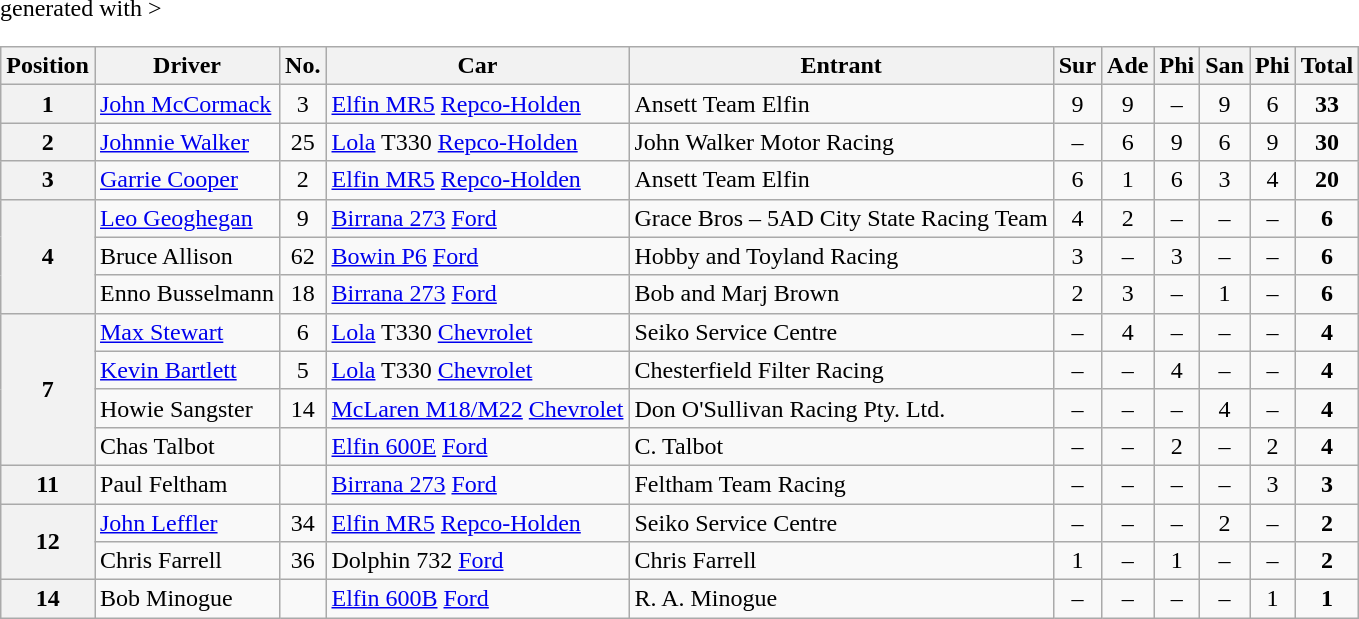<table class="wikitable" <hiddentext>generated with >
<tr style="font-weight:bold">
<th>Position</th>
<th>Driver</th>
<th>No.</th>
<th>Car</th>
<th>Entrant</th>
<th>Sur</th>
<th>Ade</th>
<th>Phi</th>
<th>San</th>
<th>Phi</th>
<th>Total</th>
</tr>
<tr>
<th>1</th>
<td><a href='#'>John McCormack</a></td>
<td align="center">3</td>
<td><a href='#'>Elfin MR5</a> <a href='#'>Repco-Holden</a></td>
<td>Ansett Team Elfin</td>
<td align="center">9</td>
<td align="center">9</td>
<td align="center">–</td>
<td align="center">9</td>
<td align="center">6</td>
<td align="center"><strong>33</strong></td>
</tr>
<tr>
<th>2</th>
<td><a href='#'>Johnnie Walker</a></td>
<td align="center">25</td>
<td><a href='#'>Lola</a> T330 <a href='#'>Repco-Holden</a></td>
<td>John Walker Motor Racing</td>
<td align="center">–</td>
<td align="center">6</td>
<td align="center">9</td>
<td align="center">6</td>
<td align="center">9</td>
<td align="center"><strong>30</strong></td>
</tr>
<tr>
<th>3</th>
<td><a href='#'>Garrie Cooper</a></td>
<td align="center">2</td>
<td><a href='#'>Elfin MR5</a> <a href='#'>Repco-Holden</a></td>
<td>Ansett Team Elfin</td>
<td align="center">6</td>
<td align="center">1</td>
<td align="center">6</td>
<td align="center">3</td>
<td align="center">4</td>
<td align="center"><strong>20</strong></td>
</tr>
<tr>
<th rowspan=3>4</th>
<td><a href='#'>Leo Geoghegan</a></td>
<td align="center">9</td>
<td><a href='#'>Birrana 273</a> <a href='#'>Ford</a></td>
<td>Grace Bros – 5AD City State Racing Team</td>
<td align="center">4</td>
<td align="center">2</td>
<td align="center">–</td>
<td align="center">–</td>
<td align="center">–</td>
<td align="center"><strong>6</strong></td>
</tr>
<tr>
<td>Bruce Allison</td>
<td align="center">62</td>
<td><a href='#'>Bowin P6</a> <a href='#'>Ford</a></td>
<td>Hobby and Toyland Racing</td>
<td align="center">3</td>
<td align="center">–</td>
<td align="center">3</td>
<td align="center">–</td>
<td align="center">–</td>
<td align="center"><strong>6</strong></td>
</tr>
<tr>
<td>Enno Busselmann</td>
<td align="center">18</td>
<td><a href='#'>Birrana 273</a> <a href='#'>Ford</a></td>
<td>Bob and Marj Brown</td>
<td align="center">2</td>
<td align="center">3</td>
<td align="center">–</td>
<td align="center">1</td>
<td align="center">–</td>
<td align="center"><strong>6</strong></td>
</tr>
<tr>
<th rowspan=4>7</th>
<td><a href='#'>Max Stewart</a></td>
<td align="center">6</td>
<td><a href='#'>Lola</a> T330 <a href='#'>Chevrolet</a></td>
<td>Seiko Service Centre</td>
<td align="center">–</td>
<td align="center">4</td>
<td align="center">–</td>
<td align="center">–</td>
<td align="center">–</td>
<td align="center"><strong>4</strong></td>
</tr>
<tr>
<td><a href='#'>Kevin Bartlett</a></td>
<td align="center">5</td>
<td><a href='#'>Lola</a> T330 <a href='#'>Chevrolet</a></td>
<td>Chesterfield Filter Racing</td>
<td align="center">–</td>
<td align="center">–</td>
<td align="center">4</td>
<td align="center">–</td>
<td align="center">–</td>
<td align="center"><strong>4</strong></td>
</tr>
<tr>
<td>Howie Sangster</td>
<td align="center">14</td>
<td><a href='#'>McLaren M18/M22</a> <a href='#'>Chevrolet</a>  </td>
<td>Don O'Sullivan Racing Pty. Ltd.</td>
<td align="center">–</td>
<td align="center">–</td>
<td align="center">–</td>
<td align="center">4</td>
<td align="center">–</td>
<td align="center"><strong>4</strong></td>
</tr>
<tr>
<td>Chas Talbot</td>
<td></td>
<td><a href='#'>Elfin 600E</a> <a href='#'>Ford</a></td>
<td>C. Talbot</td>
<td align="center">–</td>
<td align="center">–</td>
<td align="center">2</td>
<td align="center">–</td>
<td align="center">2</td>
<td align="center"><strong>4</strong></td>
</tr>
<tr>
<th>11</th>
<td>Paul Feltham</td>
<td></td>
<td><a href='#'>Birrana 273</a> <a href='#'>Ford</a></td>
<td>Feltham Team Racing</td>
<td align="center">–</td>
<td align="center">–</td>
<td align="center">–</td>
<td align="center">–</td>
<td align="center">3</td>
<td align="center"><strong>3</strong></td>
</tr>
<tr>
<th rowspan=2>12</th>
<td><a href='#'>John Leffler</a></td>
<td align="center">34</td>
<td><a href='#'>Elfin MR5</a> <a href='#'>Repco-Holden</a></td>
<td>Seiko Service Centre</td>
<td align="center">–</td>
<td align="center">–</td>
<td align="center">–</td>
<td align="center">2</td>
<td align="center">–</td>
<td align="center"><strong>2</strong></td>
</tr>
<tr>
<td>Chris Farrell</td>
<td align="center">36</td>
<td>Dolphin 732 <a href='#'>Ford</a></td>
<td>Chris Farrell</td>
<td align="center">1</td>
<td align="center">–</td>
<td align="center">1</td>
<td align="center">–</td>
<td align="center">–</td>
<td align="center"><strong>2</strong></td>
</tr>
<tr>
<th>14</th>
<td>Bob Minogue</td>
<td></td>
<td><a href='#'>Elfin 600B</a> <a href='#'>Ford</a></td>
<td>R. A. Minogue</td>
<td align="center">–</td>
<td align="center">–</td>
<td align="center">–</td>
<td align="center">–</td>
<td align="center">1</td>
<td align="center"><strong>1</strong></td>
</tr>
</table>
